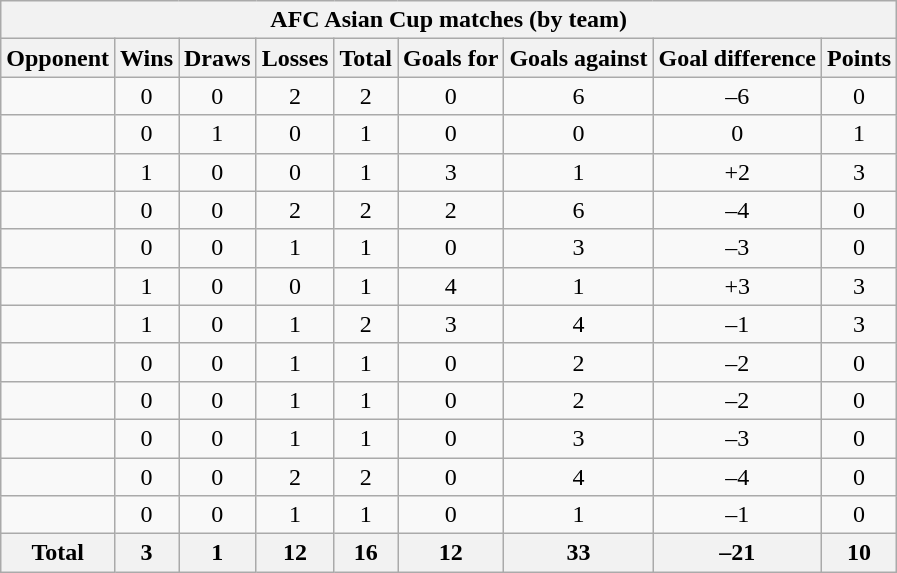<table class="wikitable sortable" style="text-align: center;">
<tr>
<th colspan=9>AFC Asian Cup matches (by team)</th>
</tr>
<tr>
<th>Opponent</th>
<th>Wins</th>
<th>Draws</th>
<th>Losses</th>
<th>Total</th>
<th>Goals for</th>
<th>Goals against</th>
<th>Goal difference</th>
<th>Points</th>
</tr>
<tr>
<td align="left"></td>
<td>0</td>
<td>0</td>
<td>2</td>
<td>2</td>
<td>0</td>
<td>6</td>
<td>–6</td>
<td>0</td>
</tr>
<tr>
<td align="left"></td>
<td>0</td>
<td>1</td>
<td>0</td>
<td>1</td>
<td>0</td>
<td>0</td>
<td>0</td>
<td>1</td>
</tr>
<tr>
<td align="left"></td>
<td>1</td>
<td>0</td>
<td>0</td>
<td>1</td>
<td>3</td>
<td>1</td>
<td>+2</td>
<td>3</td>
</tr>
<tr>
<td align="left"></td>
<td>0</td>
<td>0</td>
<td>2</td>
<td>2</td>
<td>2</td>
<td>6</td>
<td>–4</td>
<td>0</td>
</tr>
<tr>
<td align="left"></td>
<td>0</td>
<td>0</td>
<td>1</td>
<td>1</td>
<td>0</td>
<td>3</td>
<td>–3</td>
<td>0</td>
</tr>
<tr>
<td align="left"></td>
<td>1</td>
<td>0</td>
<td>0</td>
<td>1</td>
<td>4</td>
<td>1</td>
<td>+3</td>
<td>3</td>
</tr>
<tr>
<td align="left"></td>
<td>1</td>
<td>0</td>
<td>1</td>
<td>2</td>
<td>3</td>
<td>4</td>
<td>–1</td>
<td>3</td>
</tr>
<tr>
<td align="left"></td>
<td>0</td>
<td>0</td>
<td>1</td>
<td>1</td>
<td>0</td>
<td>2</td>
<td>–2</td>
<td>0</td>
</tr>
<tr>
<td align="left"></td>
<td>0</td>
<td>0</td>
<td>1</td>
<td>1</td>
<td>0</td>
<td>2</td>
<td>–2</td>
<td>0</td>
</tr>
<tr>
<td align="left"></td>
<td>0</td>
<td>0</td>
<td>1</td>
<td>1</td>
<td>0</td>
<td>3</td>
<td>–3</td>
<td>0</td>
</tr>
<tr>
<td align="left"></td>
<td>0</td>
<td>0</td>
<td>2</td>
<td>2</td>
<td>0</td>
<td>4</td>
<td>–4</td>
<td>0</td>
</tr>
<tr>
<td align="left"></td>
<td>0</td>
<td>0</td>
<td>1</td>
<td>1</td>
<td>0</td>
<td>1</td>
<td>–1</td>
<td>0</td>
</tr>
<tr>
<th>Total</th>
<th>3</th>
<th>1</th>
<th>12</th>
<th>16</th>
<th>12</th>
<th>33</th>
<th>–21</th>
<th>10</th>
</tr>
</table>
